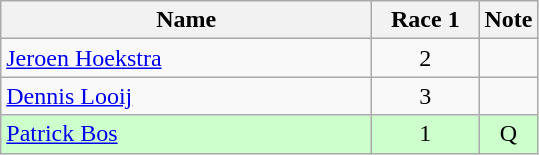<table class="wikitable" style="text-align:center;">
<tr>
<th style="width:15em">Name</th>
<th style="width:4em">Race 1</th>
<th>Note</th>
</tr>
<tr>
<td align=left><a href='#'>Jeroen Hoekstra</a></td>
<td>2</td>
<td></td>
</tr>
<tr>
<td align=left><a href='#'>Dennis Looij</a></td>
<td>3</td>
<td></td>
</tr>
<tr bgcolor=ccffcc>
<td align=left><a href='#'>Patrick Bos</a></td>
<td>1</td>
<td>Q</td>
</tr>
</table>
